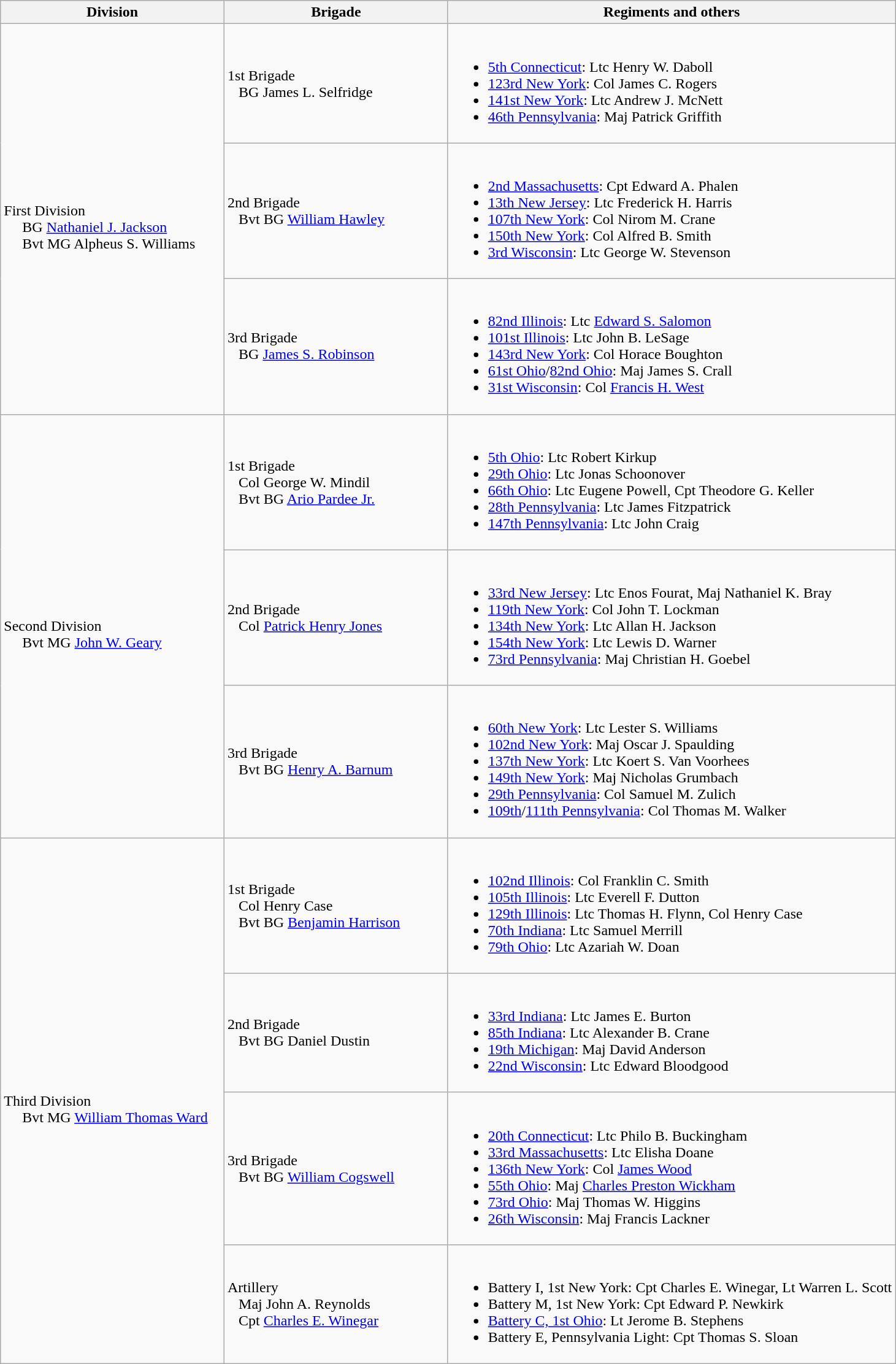<table class="wikitable">
<tr>
<th width=25%>Division</th>
<th width=25%>Brigade</th>
<th>Regiments and others</th>
</tr>
<tr>
<td rowspan=3><br>First Division
<br>    
BG <a href='#'>Nathaniel J. Jackson</a><br>    
Bvt MG Alpheus S. Williams</td>
<td>1st Brigade<br>  
BG James L. Selfridge</td>
<td><br><ul><li><a href='#'>5th Connecticut</a>: Ltc Henry W. Daboll</li><li><a href='#'>123rd New York</a>: Col James C. Rogers</li><li><a href='#'>141st New York</a>: Ltc Andrew J. McNett</li><li><a href='#'>46th Pennsylvania</a>: Maj Patrick Griffith</li></ul></td>
</tr>
<tr>
<td>2nd Brigade<br>  
Bvt BG <a href='#'>William Hawley</a></td>
<td><br><ul><li><a href='#'>2nd Massachusetts</a>: Cpt Edward A. Phalen</li><li><a href='#'>13th New Jersey</a>: Ltc Frederick H. Harris</li><li><a href='#'>107th New York</a>: Col Nirom M. Crane</li><li><a href='#'>150th New York</a>: Col Alfred B. Smith</li><li><a href='#'>3rd Wisconsin</a>: Ltc George W. Stevenson</li></ul></td>
</tr>
<tr>
<td>3rd Brigade<br>  
BG <a href='#'>James S. Robinson</a></td>
<td><br><ul><li><a href='#'>82nd Illinois</a>: Ltc <a href='#'>Edward S. Salomon</a></li><li><a href='#'>101st Illinois</a>: Ltc John B. LeSage</li><li><a href='#'>143rd New York</a>: Col Horace Boughton</li><li><a href='#'>61st Ohio</a>/<a href='#'>82nd Ohio</a>: Maj James S. Crall</li><li><a href='#'>31st Wisconsin</a>: Col <a href='#'>Francis H. West</a></li></ul></td>
</tr>
<tr>
<td rowspan=3><br>Second Division
<br>    
Bvt MG <a href='#'>John W. Geary</a></td>
<td>1st Brigade<br>  
Col George W. Mindil<br>  
Bvt BG <a href='#'>Ario Pardee Jr.</a></td>
<td><br><ul><li><a href='#'>5th Ohio</a>: Ltc Robert Kirkup</li><li><a href='#'>29th Ohio</a>: Ltc Jonas Schoonover</li><li><a href='#'>66th Ohio</a>: Ltc Eugene Powell, Cpt Theodore G. Keller</li><li><a href='#'>28th Pennsylvania</a>: Ltc James Fitzpatrick</li><li><a href='#'>147th Pennsylvania</a>: Ltc John Craig</li></ul></td>
</tr>
<tr>
<td>2nd Brigade<br>  
Col <a href='#'>Patrick Henry Jones</a></td>
<td><br><ul><li><a href='#'>33rd New Jersey</a>: Ltc Enos Fourat, Maj Nathaniel K. Bray</li><li><a href='#'>119th New York</a>: Col John T. Lockman</li><li><a href='#'>134th New York</a>: Ltc Allan H. Jackson</li><li><a href='#'>154th New York</a>: Ltc Lewis D. Warner</li><li><a href='#'>73rd Pennsylvania</a>: Maj Christian H. Goebel</li></ul></td>
</tr>
<tr>
<td>3rd Brigade<br>  
Bvt BG <a href='#'>Henry A. Barnum</a></td>
<td><br><ul><li><a href='#'>60th New York</a>: Ltc Lester S. Williams</li><li><a href='#'>102nd New York</a>: Maj Oscar J. Spaulding</li><li><a href='#'>137th New York</a>: Ltc Koert S. Van Voorhees</li><li><a href='#'>149th New York</a>: Maj Nicholas Grumbach</li><li><a href='#'>29th Pennsylvania</a>: Col Samuel M. Zulich</li><li><a href='#'>109th</a>/<a href='#'>111th Pennsylvania</a>: Col Thomas M. Walker</li></ul></td>
</tr>
<tr>
<td rowspan=4><br>Third Division
<br>    
Bvt MG <a href='#'>William Thomas Ward</a></td>
<td>1st Brigade<br>  
Col Henry Case<br>  
Bvt BG <a href='#'>Benjamin Harrison</a></td>
<td><br><ul><li><a href='#'>102nd Illinois</a>: Col Franklin C. Smith</li><li><a href='#'>105th Illinois</a>: Ltc Everell F. Dutton</li><li><a href='#'>129th Illinois</a>: Ltc Thomas H. Flynn, Col Henry Case</li><li><a href='#'>70th Indiana</a>: Ltc Samuel Merrill</li><li><a href='#'>79th Ohio</a>: Ltc Azariah W. Doan</li></ul></td>
</tr>
<tr>
<td>2nd Brigade<br>  
Bvt BG Daniel Dustin</td>
<td><br><ul><li><a href='#'>33rd Indiana</a>: Ltc James E. Burton</li><li><a href='#'>85th Indiana</a>: Ltc Alexander B. Crane</li><li><a href='#'>19th Michigan</a>: Maj David Anderson</li><li><a href='#'>22nd Wisconsin</a>: Ltc Edward Bloodgood</li></ul></td>
</tr>
<tr>
<td>3rd Brigade<br>  
Bvt BG <a href='#'>William Cogswell</a></td>
<td><br><ul><li><a href='#'>20th Connecticut</a>: Ltc Philo B. Buckingham</li><li><a href='#'>33rd Massachusetts</a>: Ltc Elisha Doane</li><li><a href='#'>136th New York</a>: Col <a href='#'>James Wood</a></li><li><a href='#'>55th Ohio</a>: Maj <a href='#'>Charles Preston Wickham</a></li><li><a href='#'>73rd Ohio</a>: Maj Thomas W. Higgins</li><li><a href='#'>26th Wisconsin</a>: Maj Francis Lackner</li></ul></td>
</tr>
<tr>
<td>Artillery<br>  
Maj John A. Reynolds<br>  
Cpt <a href='#'>Charles E. Winegar</a></td>
<td><br><ul><li>Battery I, 1st New York: Cpt Charles E. Winegar, Lt Warren L. Scott</li><li>Battery M, 1st New York: Cpt Edward P. Newkirk</li><li><a href='#'>Battery C, 1st Ohio</a>: Lt Jerome B. Stephens</li><li>Battery E, Pennsylvania Light: Cpt Thomas S. Sloan</li></ul></td>
</tr>
</table>
